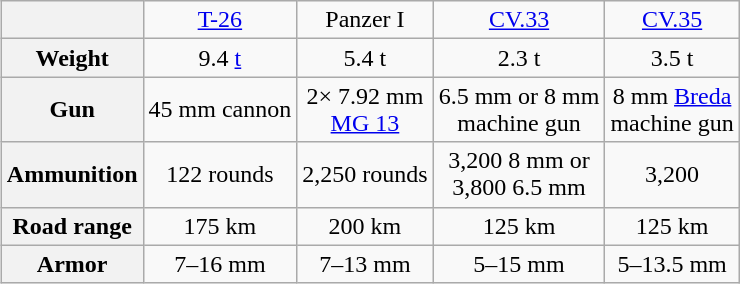<table class="wikitable" style="float: right; margin-left: 1em; margin-bottom: 1em; text-align: center;" summary="Characteristics of the T-26, Panzer and CV-33/35">
<tr>
<th></th>
<td><a href='#'>T-26</a></td>
<td>Panzer I</td>
<td><a href='#'>CV.33</a></td>
<td><a href='#'>CV.35</a></td>
</tr>
<tr>
<th>Weight</th>
<td>9.4 <a href='#'>t</a></td>
<td>5.4 t</td>
<td>2.3 t</td>
<td>3.5 t</td>
</tr>
<tr>
<th>Gun</th>
<td>45 mm cannon</td>
<td>2× 7.92 mm<br> <a href='#'>MG 13</a></td>
<td>6.5 mm or 8 mm<br> machine gun</td>
<td>8 mm <a href='#'>Breda</a><br>machine gun</td>
</tr>
<tr>
<th>Ammunition</th>
<td>122 rounds</td>
<td>2,250 rounds</td>
<td>3,200 8 mm or<br>3,800 6.5 mm</td>
<td>3,200</td>
</tr>
<tr>
<th>Road range</th>
<td>175 km</td>
<td>200 km</td>
<td>125 km</td>
<td>125 km</td>
</tr>
<tr>
<th>Armor</th>
<td>7–16 mm</td>
<td>7–13 mm</td>
<td>5–15 mm</td>
<td>5–13.5 mm</td>
</tr>
</table>
